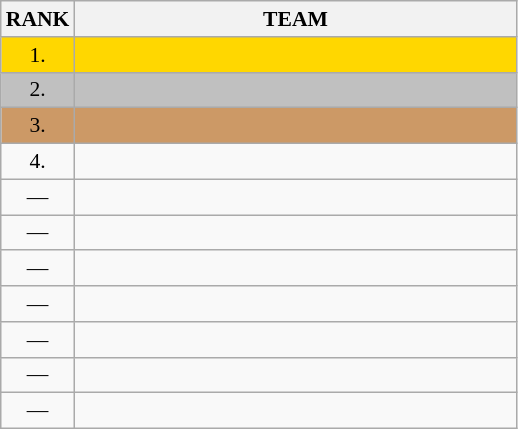<table class="wikitable" style="border-collapse: collapse; font-size: 90%;">
<tr>
<th>RANK</th>
<th align="left" style="width: 20em">TEAM</th>
</tr>
<tr bgcolor=gold>
<td align="center">1.</td>
<td></td>
</tr>
<tr bgcolor=silver>
<td align="center">2.</td>
<td></td>
</tr>
<tr bgcolor=#cc9966>
<td align="center">3.</td>
<td></td>
</tr>
<tr>
<td align="center">4.</td>
<td></td>
</tr>
<tr>
<td align="center">—</td>
<td></td>
</tr>
<tr>
<td align="center">—</td>
<td></td>
</tr>
<tr>
<td align="center">—</td>
<td></td>
</tr>
<tr>
<td align="center">—</td>
<td></td>
</tr>
<tr>
<td align="center">—</td>
<td></td>
</tr>
<tr>
<td align="center">—</td>
<td></td>
</tr>
<tr>
<td align="center">—</td>
<td></td>
</tr>
</table>
